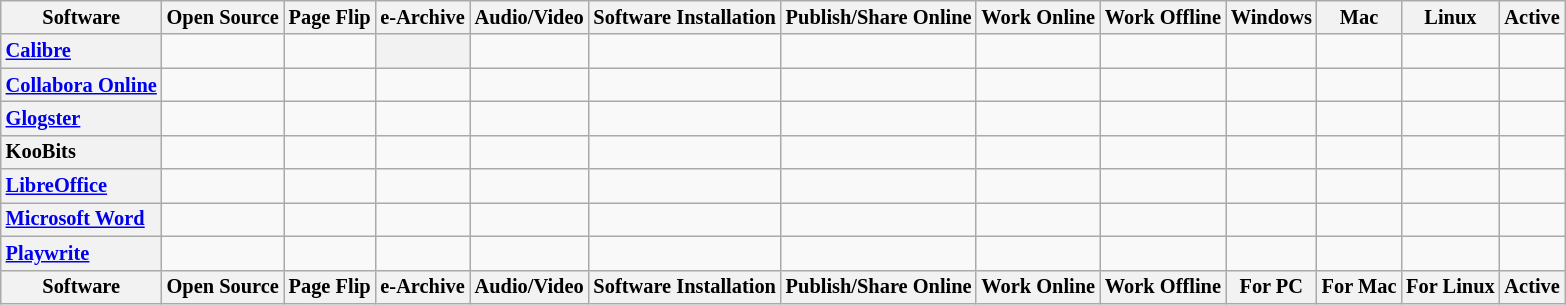<table class="wikitable sortable" style="font-size: 85%; text-align:center; width:auto;">
<tr>
<th>Software</th>
<th>Open Source</th>
<th>Page Flip</th>
<th>e-Archive</th>
<th>Audio/Video</th>
<th>Software Installation</th>
<th>Publish/Share Online</th>
<th>Work Online</th>
<th>Work Offline</th>
<th>Windows</th>
<th>Mac</th>
<th>Linux</th>
<th>Active</th>
</tr>
<tr>
<th style="text-align:left;"><a href='#'>Calibre</a></th>
<td></td>
<td></td>
<th></th>
<td></td>
<td></td>
<td></td>
<td></td>
<td></td>
<td></td>
<td></td>
<td></td>
<td></td>
</tr>
<tr>
<th style="text-align:left;"><a href='#'>Collabora Online</a></th>
<td></td>
<td></td>
<td></td>
<td></td>
<td></td>
<td></td>
<td></td>
<td></td>
<td></td>
<td></td>
<td></td>
<td></td>
</tr>
<tr>
<th style="text-align:left;"><a href='#'>Glogster</a></th>
<td></td>
<td></td>
<td></td>
<td></td>
<td></td>
<td></td>
<td></td>
<td></td>
<td></td>
<td></td>
<td></td>
<td></td>
</tr>
<tr>
<th style="text-align:left;">KooBits</th>
<td></td>
<td></td>
<td></td>
<td></td>
<td></td>
<td></td>
<td></td>
<td></td>
<td></td>
<td></td>
<td></td>
<td></td>
</tr>
<tr>
<th style="text-align:left;"><a href='#'>LibreOffice</a></th>
<td></td>
<td></td>
<td></td>
<td></td>
<td></td>
<td></td>
<td></td>
<td></td>
<td></td>
<td></td>
<td></td>
<td></td>
</tr>
<tr>
<th style="text-align:left;"><a href='#'>Microsoft Word</a></th>
<td></td>
<td></td>
<td></td>
<td></td>
<td></td>
<td></td>
<td></td>
<td></td>
<td></td>
<td></td>
<td></td>
<td></td>
</tr>
<tr>
<th style="text-align:left;"><a href='#'>Playwrite</a></th>
<td></td>
<td></td>
<td></td>
<td></td>
<td></td>
<td></td>
<td></td>
<td></td>
<td></td>
<td></td>
<td></td>
<td></td>
</tr>
<tr>
<th>Software</th>
<th>Open Source</th>
<th>Page Flip</th>
<th>e-Archive</th>
<th>Audio/Video</th>
<th>Software Installation</th>
<th>Publish/Share Online</th>
<th>Work Online</th>
<th>Work Offline</th>
<th>For PC</th>
<th>For Mac</th>
<th>For Linux</th>
<th>Active</th>
</tr>
</table>
